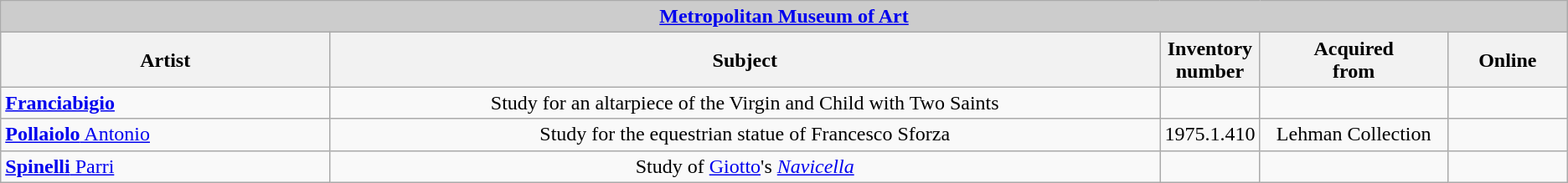<table class="wikitable">
<tr>
<td colspan="5" align="center" bgcolor="#CCCCCC"><strong><a href='#'>Metropolitan Museum of Art</a></strong></td>
</tr>
<tr>
<th width="21%">Artist</th>
<th width="53%">Subject</th>
<th width="6%">Inventory<br>number</th>
<th width="12%">Acquired<br>from</th>
<th>Online<br></th>
</tr>
<tr>
<td align="left"><strong><a href='#'>Franciabigio</a></strong></td>
<td align="center">Study for an altarpiece of the Virgin and Child with Two Saints</td>
<td align="right"></td>
<td align="center"></td>
<td align="right"></td>
</tr>
<tr>
<td align="left"><a href='#'><strong>Pollaiolo</strong> Antonio</a></td>
<td align="center">Study for the equestrian statue of Francesco Sforza</td>
<td align="right">1975.1.410</td>
<td align="center">Lehman Collection</td>
<td align="right"></td>
</tr>
<tr>
<td align="left"><a href='#'><strong>Spinelli</strong> Parri</a></td>
<td align="center">Study of <a href='#'>Giotto</a>'s <em><a href='#'>Navicella</a></em></td>
<td align="right"></td>
<td align="center"></td>
<td align="right"></td>
</tr>
</table>
